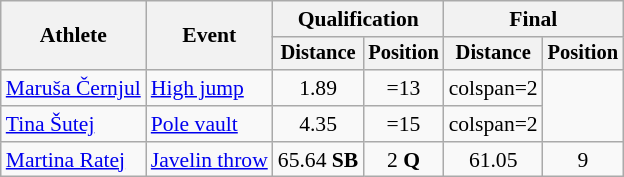<table class=wikitable style="font-size:90%">
<tr>
<th rowspan="2">Athlete</th>
<th rowspan="2">Event</th>
<th colspan="2">Qualification</th>
<th colspan="2">Final</th>
</tr>
<tr style="font-size:95%">
<th>Distance</th>
<th>Position</th>
<th>Distance</th>
<th>Position</th>
</tr>
<tr style=text-align:center>
<td style=text-align:left><a href='#'>Maruša Černjul</a></td>
<td style=text-align:left><a href='#'>High jump</a></td>
<td>1.89</td>
<td>=13</td>
<td>colspan=2 </td>
</tr>
<tr style=text-align:center>
<td style=text-align:left><a href='#'>Tina Šutej</a></td>
<td style=text-align:left><a href='#'>Pole vault</a></td>
<td>4.35</td>
<td>=15</td>
<td>colspan=2 </td>
</tr>
<tr style=text-align:center>
<td style=text-align:left><a href='#'>Martina Ratej</a></td>
<td style=text-align:left><a href='#'>Javelin throw</a></td>
<td>65.64 <strong>SB</strong></td>
<td>2 <strong>Q</strong></td>
<td>61.05</td>
<td>9</td>
</tr>
</table>
